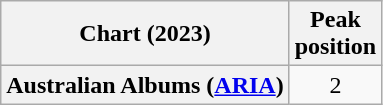<table class="wikitable plainrowheaders" style="text-align:center">
<tr>
<th scope="col">Chart (2023)</th>
<th scope="col">Peak<br>position</th>
</tr>
<tr>
<th scope="row">Australian Albums (<a href='#'>ARIA</a>)</th>
<td>2</td>
</tr>
</table>
